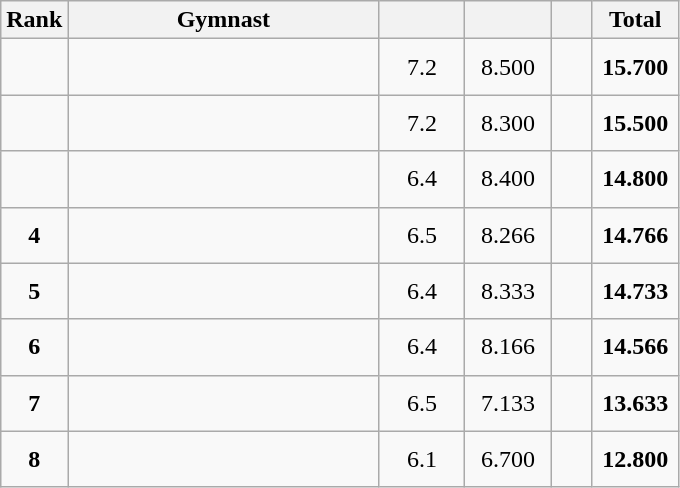<table style="text-align:center;" class="wikitable sortable">
<tr>
<th scope="col" style="width:15px;">Rank</th>
<th scope="col" style="width:200px;">Gymnast</th>
<th scope="col" style="width:50px;"><small></small></th>
<th scope="col" style="width:50px;"><small></small></th>
<th scope="col" style="width:20px;"><small></small></th>
<th scope="col" style="width:50px;">Total</th>
</tr>
<tr>
<td scope="row" style="text-align:center"><strong></strong></td>
<td style="height:30px; text-align:left;"></td>
<td>7.2</td>
<td>8.500</td>
<td></td>
<td><strong>15.700</strong></td>
</tr>
<tr>
<td scope="row" style="text-align:center"><strong></strong></td>
<td style="height:30px; text-align:left;"></td>
<td>7.2</td>
<td>8.300</td>
<td></td>
<td><strong>15.500</strong></td>
</tr>
<tr>
<td scope="row" style="text-align:center"><strong></strong></td>
<td style="height:30px; text-align:left;"></td>
<td>6.4</td>
<td>8.400</td>
<td></td>
<td><strong>14.800</strong></td>
</tr>
<tr>
<td scope="row" style="text-align:center"><strong>4</strong></td>
<td style="height:30px; text-align:left;"></td>
<td>6.5</td>
<td>8.266</td>
<td></td>
<td><strong>14.766</strong></td>
</tr>
<tr>
<td scope="row" style="text-align:center"><strong>5</strong></td>
<td style="height:30px; text-align:left;"></td>
<td>6.4</td>
<td>8.333</td>
<td></td>
<td><strong>14.733</strong></td>
</tr>
<tr>
<td scope="row" style="text-align:center"><strong>6</strong></td>
<td style="height:30px; text-align:left;"></td>
<td>6.4</td>
<td>8.166</td>
<td></td>
<td><strong>14.566</strong></td>
</tr>
<tr>
<td scope="row" style="text-align:center"><strong>7</strong></td>
<td style="height:30px; text-align:left;"></td>
<td>6.5</td>
<td>7.133</td>
<td></td>
<td><strong>13.633</strong></td>
</tr>
<tr>
<td scope="row" style="text-align:center"><strong>8</strong></td>
<td style="height:30px; text-align:left;"></td>
<td>6.1</td>
<td>6.700</td>
<td></td>
<td><strong>12.800</strong></td>
</tr>
</table>
